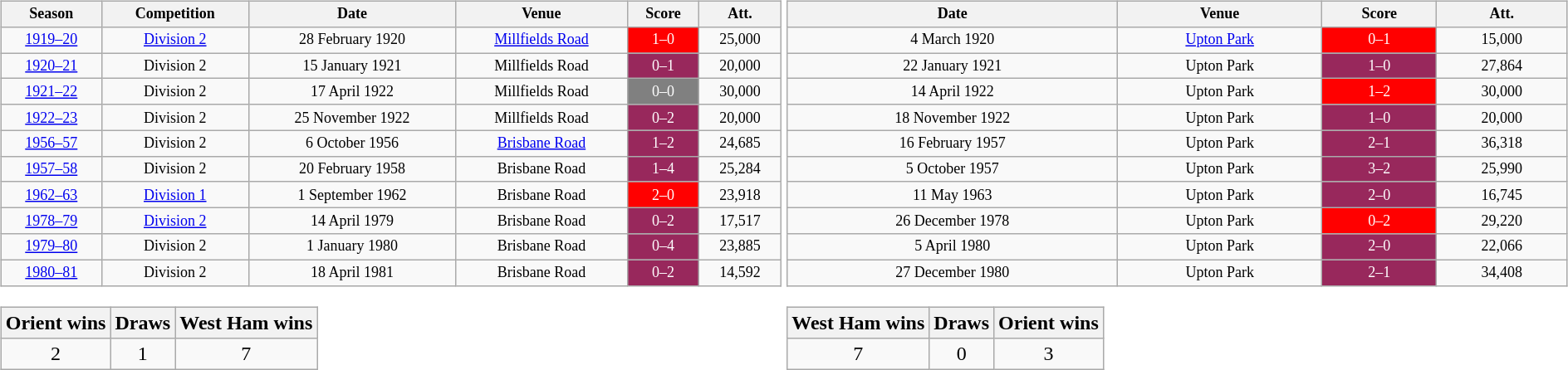<table>
<tr>
<td valign="top" width=25%><br><table class="wikitable" style="text-align: center; width: 100%; font-size: 12px">
<tr>
<th>Season</th>
<th>Competition</th>
<th>Date</th>
<th>Venue</th>
<th>Score</th>
<th>Att.</th>
</tr>
<tr>
<td><a href='#'>1919–20</a></td>
<td><a href='#'>Division 2</a></td>
<td>28 February 1920</td>
<td><a href='#'>Millfields Road</a></td>
<td align="center" style="background:red; color:white">1–0</td>
<td>25,000</td>
</tr>
<tr>
<td><a href='#'>1920–21</a></td>
<td>Division 2</td>
<td>15 January 1921</td>
<td>Millfields Road</td>
<td align="center" style="background:#98285c; color:white">0–1</td>
<td>20,000</td>
</tr>
<tr>
<td><a href='#'>1921–22</a></td>
<td>Division 2</td>
<td>17 April 1922</td>
<td>Millfields Road</td>
<td align="center" style="background:#808080; color:white">0–0</td>
<td>30,000</td>
</tr>
<tr>
<td><a href='#'>1922–23</a></td>
<td>Division 2</td>
<td>25 November 1922</td>
<td>Millfields Road</td>
<td align="center" style="background:#98285c; color:white">0–2</td>
<td>20,000</td>
</tr>
<tr>
<td><a href='#'>1956–57</a></td>
<td>Division 2</td>
<td>6 October 1956</td>
<td><a href='#'>Brisbane Road</a></td>
<td align="center" style="background:#98285c; color:white">1–2</td>
<td>24,685</td>
</tr>
<tr>
<td><a href='#'>1957–58</a></td>
<td>Division 2</td>
<td>20 February 1958</td>
<td>Brisbane Road</td>
<td align="center" style="background:#98285c; color:white">1–4</td>
<td>25,284</td>
</tr>
<tr>
<td><a href='#'>1962–63</a></td>
<td><a href='#'>Division 1</a></td>
<td>1 September 1962</td>
<td>Brisbane Road</td>
<td align="center" style="background:red; color:white">2–0</td>
<td>23,918</td>
</tr>
<tr>
<td><a href='#'>1978–79</a></td>
<td><a href='#'>Division 2</a></td>
<td>14 April 1979</td>
<td>Brisbane Road</td>
<td align="center" style="background:#98285c; color:white">0–2</td>
<td>17,517</td>
</tr>
<tr>
<td><a href='#'>1979–80</a></td>
<td>Division 2</td>
<td>1 January 1980</td>
<td>Brisbane Road</td>
<td align="center" style="background:#98285c; color:white">0–4</td>
<td>23,885</td>
</tr>
<tr>
<td><a href='#'>1980–81</a></td>
<td>Division 2</td>
<td>18 April 1981</td>
<td>Brisbane Road</td>
<td align="center" style="background:#98285c; color:white">0–2</td>
<td>14,592</td>
</tr>
</table>
<table class="wikitable" style="text-align:center">
<tr>
<th>Orient wins</th>
<th>Draws</th>
<th>West Ham wins</th>
</tr>
<tr>
<td>2</td>
<td>1</td>
<td>7</td>
</tr>
</table>
</td>
<td valign="top" width=25%><br><table class="wikitable" style="text-align: center; width: 100%; font-size: 12px">
<tr>
<th>Date</th>
<th>Venue</th>
<th>Score</th>
<th>Att.</th>
</tr>
<tr>
<td>4 March 1920</td>
<td><a href='#'>Upton Park</a></td>
<td align="center" style="background:red; color:white">0–1</td>
<td>15,000</td>
</tr>
<tr>
<td>22 January 1921</td>
<td>Upton Park</td>
<td align="center" style="background:#98285c; color:white">1–0</td>
<td>27,864</td>
</tr>
<tr>
<td>14 April 1922</td>
<td>Upton Park</td>
<td align="center" style="background:red; color:white">1–2</td>
<td>30,000</td>
</tr>
<tr>
<td>18 November 1922</td>
<td>Upton Park</td>
<td align="center" style="background:#98285c; color:white">1–0</td>
<td>20,000</td>
</tr>
<tr>
<td>16 February 1957</td>
<td>Upton Park</td>
<td align="center" style="background:#98285c; color:white">2–1</td>
<td>36,318</td>
</tr>
<tr>
<td>5 October 1957</td>
<td>Upton Park</td>
<td align="center" style="background:#98285c; color:white">3–2</td>
<td>25,990</td>
</tr>
<tr>
<td>11 May 1963</td>
<td>Upton Park</td>
<td align="center" style="background:#98285c; color:white">2–0</td>
<td>16,745</td>
</tr>
<tr>
<td>26 December 1978</td>
<td>Upton Park</td>
<td align="center" style="background:red; color:white">0–2</td>
<td>29,220</td>
</tr>
<tr>
<td>5 April 1980</td>
<td>Upton Park</td>
<td align="center" style="background:#98285c; color:white">2–0</td>
<td>22,066</td>
</tr>
<tr>
<td>27 December 1980</td>
<td>Upton Park</td>
<td align="center" style="background:#98285c; color:white">2–1</td>
<td>34,408</td>
</tr>
</table>
<table class="wikitable" style="text-align:center">
<tr>
<th>West Ham wins</th>
<th>Draws</th>
<th>Orient wins</th>
</tr>
<tr>
<td>7</td>
<td>0</td>
<td>3</td>
</tr>
</table>
</td>
</tr>
</table>
